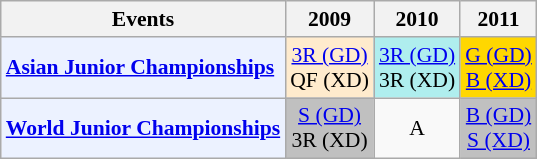<table class="wikitable" style="font-size: 90%; text-align:center">
<tr>
<th>Events</th>
<th>2009</th>
<th>2010</th>
<th>2011</th>
</tr>
<tr>
<td bgcolor="#ECF2FF"; align="left"><strong><a href='#'>Asian Junior Championships</a></strong></td>
<td bgcolor=FFEBCD><a href='#'>3R (GD)</a><br>QF (XD)</td>
<td bgcolor=AFEEEE><a href='#'>3R (GD)</a><br>3R (XD)</td>
<td bgcolor=gold><a href='#'>G (GD)</a><br><a href='#'>B (XD)</a></td>
</tr>
<tr>
<td bgcolor="#ECF2FF"; align="left"><strong><a href='#'>World Junior Championships</a></strong></td>
<td bgcolor=silver><a href='#'>S (GD)</a><br>3R (XD)</td>
<td>A</td>
<td bgcolor=silver><a href='#'>B (GD)</a><br><a href='#'>S (XD)</a></td>
</tr>
</table>
